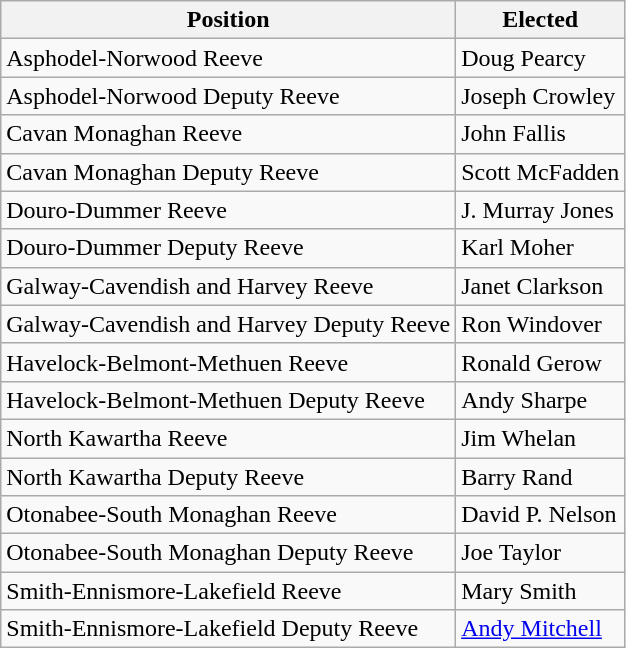<table class="wikitable">
<tr>
<th>Position</th>
<th>Elected</th>
</tr>
<tr>
<td>Asphodel-Norwood Reeve</td>
<td>Doug Pearcy</td>
</tr>
<tr>
<td>Asphodel-Norwood Deputy Reeve</td>
<td>Joseph Crowley</td>
</tr>
<tr>
<td>Cavan Monaghan Reeve</td>
<td>John Fallis</td>
</tr>
<tr>
<td>Cavan Monaghan Deputy Reeve</td>
<td>Scott McFadden</td>
</tr>
<tr>
<td>Douro-Dummer Reeve</td>
<td>J. Murray Jones</td>
</tr>
<tr>
<td>Douro-Dummer Deputy Reeve</td>
<td>Karl Moher</td>
</tr>
<tr>
<td>Galway-Cavendish and Harvey Reeve</td>
<td>Janet Clarkson</td>
</tr>
<tr>
<td>Galway-Cavendish and Harvey Deputy Reeve</td>
<td>Ron Windover</td>
</tr>
<tr>
<td>Havelock-Belmont-Methuen Reeve</td>
<td>Ronald Gerow</td>
</tr>
<tr>
<td>Havelock-Belmont-Methuen Deputy Reeve</td>
<td>Andy Sharpe</td>
</tr>
<tr>
<td>North Kawartha Reeve</td>
<td>Jim Whelan</td>
</tr>
<tr>
<td>North Kawartha Deputy Reeve</td>
<td>Barry Rand</td>
</tr>
<tr>
<td>Otonabee-South Monaghan Reeve</td>
<td>David P. Nelson</td>
</tr>
<tr>
<td>Otonabee-South Monaghan Deputy Reeve</td>
<td>Joe Taylor</td>
</tr>
<tr>
<td>Smith-Ennismore-Lakefield Reeve</td>
<td>Mary Smith</td>
</tr>
<tr>
<td>Smith-Ennismore-Lakefield Deputy Reeve</td>
<td><a href='#'>Andy Mitchell</a></td>
</tr>
</table>
